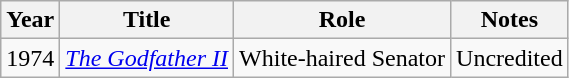<table class="wikitable">
<tr>
<th>Year</th>
<th>Title</th>
<th>Role</th>
<th>Notes</th>
</tr>
<tr>
<td>1974</td>
<td><em><a href='#'>The Godfather II</a></em></td>
<td>White-haired Senator</td>
<td>Uncredited</td>
</tr>
</table>
